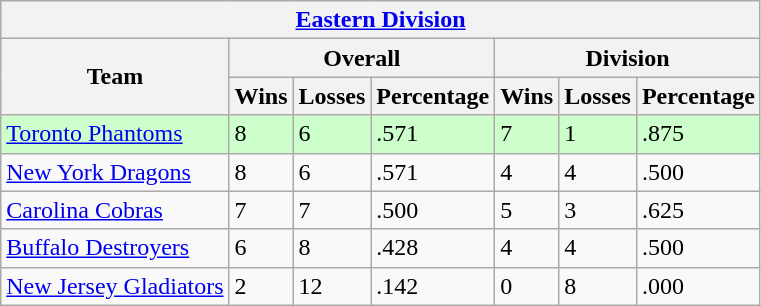<table class="wikitable">
<tr>
<th colspan="7"><a href='#'>Eastern Division</a></th>
</tr>
<tr>
<th rowspan="2">Team</th>
<th colspan="3">Overall</th>
<th colspan="3">Division</th>
</tr>
<tr>
<th>Wins</th>
<th>Losses</th>
<th>Percentage</th>
<th>Wins</th>
<th>Losses</th>
<th>Percentage</th>
</tr>
<tr style="background:#cfc;">
<td><a href='#'>Toronto Phantoms</a></td>
<td>8</td>
<td>6</td>
<td>.571</td>
<td>7</td>
<td>1</td>
<td>.875</td>
</tr>
<tr>
<td><a href='#'>New York Dragons</a></td>
<td>8</td>
<td>6</td>
<td>.571</td>
<td>4</td>
<td>4</td>
<td>.500</td>
</tr>
<tr>
<td><a href='#'>Carolina Cobras</a></td>
<td>7</td>
<td>7</td>
<td>.500</td>
<td>5</td>
<td>3</td>
<td>.625</td>
</tr>
<tr>
<td><a href='#'>Buffalo Destroyers</a></td>
<td>6</td>
<td>8</td>
<td>.428</td>
<td>4</td>
<td>4</td>
<td>.500</td>
</tr>
<tr>
<td><a href='#'>New Jersey Gladiators</a></td>
<td>2</td>
<td>12</td>
<td>.142</td>
<td>0</td>
<td>8</td>
<td>.000</td>
</tr>
</table>
